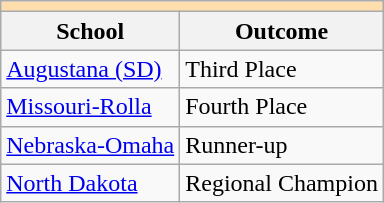<table class="wikitable" style="float:left; margin-right:1em;">
<tr>
<th colspan="3" style="background:#ffdead;"></th>
</tr>
<tr>
<th>School</th>
<th>Outcome</th>
</tr>
<tr>
<td><a href='#'>Augustana (SD)</a></td>
<td>Third Place</td>
</tr>
<tr>
<td><a href='#'>Missouri-Rolla</a></td>
<td>Fourth Place</td>
</tr>
<tr>
<td><a href='#'>Nebraska-Omaha</a></td>
<td>Runner-up</td>
</tr>
<tr>
<td><a href='#'>North Dakota</a></td>
<td>Regional Champion</td>
</tr>
</table>
